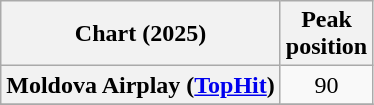<table class="wikitable plainrowheaders" style="text-align:center">
<tr>
<th scope="col">Chart (2025)</th>
<th scope="col">Peak<br>position</th>
</tr>
<tr>
<th scope="row">Moldova Airplay (<a href='#'>TopHit</a>)</th>
<td>90</td>
</tr>
<tr>
</tr>
</table>
